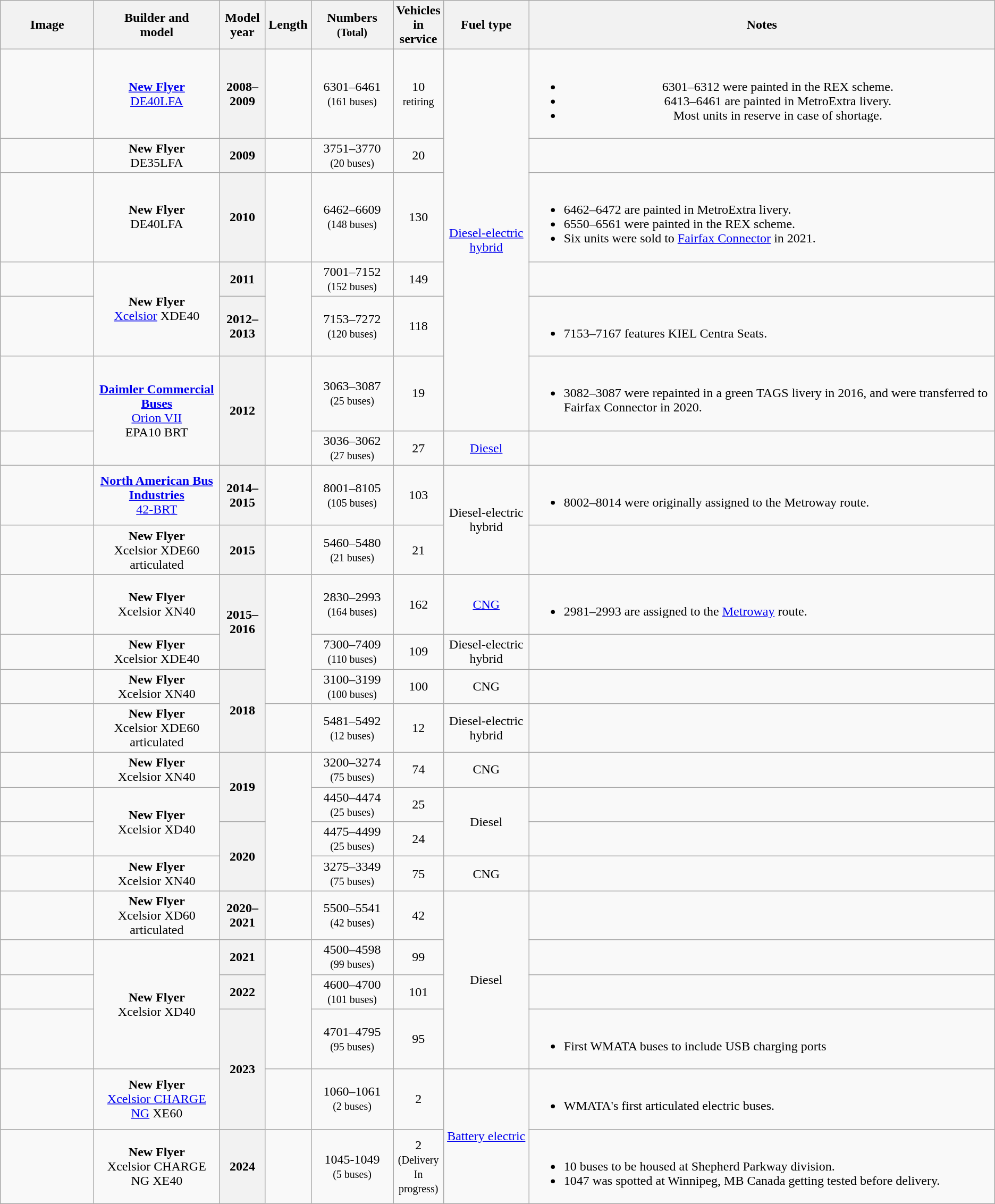<table class="wikitable">
<tr>
<th style=width:110px;>Image</th>
<th style=width:150px;>Builder and<br>model</th>
<th style=width:50px;>Model year</th>
<th style=width:50px;>Length</th>
<th style=width:6em;>Numbers<br><small>(Total)</small></th>
<th style=width:3em;>Vehicles<br>in service</th>
<th style=width:100px;>Fuel type</th>
<th>Notes</th>
</tr>
<tr>
<td><br><br></td>
<td style="text-align:center"><strong><a href='#'>New Flyer</a></strong><br><a href='#'>DE40LFA</a></td>
<th style="text-align:center">2008–2009</th>
<td style="text-align:center"></td>
<td style="text-align:center">6301–6461<br><small>(161 buses)</small></td>
<td style="text-align:center">10<br><small>retiring</small></td>
<td rowspan=6 style="text-align:center"><a href='#'>Diesel-electric hybrid</a></td>
<td style="text-align:center"><br><ul><li>6301–6312 were painted in the REX scheme.</li><li>6413–6461 are painted in MetroExtra livery.</li><li>Most units in reserve in case of shortage.</li></ul></td>
</tr>
<tr>
<td></td>
<td style="text-align:center"><strong>New Flyer</strong><br>DE35LFA</td>
<th style="text-align:center">2009</th>
<td style="text-align:center"></td>
<td style="text-align:center">3751–3770<br><small>(20 buses)</small></td>
<td style="text-align:center">20</td>
<td></td>
</tr>
<tr>
<td></td>
<td style="text-align:center"><strong>New Flyer</strong><br>DE40LFA</td>
<th>2010</th>
<td style="text-align:center"></td>
<td style="text-align:center">6462–6609<br><small>(148 buses)</small></td>
<td style="text-align:center">130</td>
<td><br><ul><li>6462–6472 are painted in MetroExtra livery.</li><li>6550–6561 were painted in the REX scheme.</li><li>Six units were sold to <a href='#'>Fairfax Connector</a> in 2021.</li></ul></td>
</tr>
<tr>
<td></td>
<td rowspan=2 style="text-align:center"><strong>New Flyer</strong><br><a href='#'>Xcelsior</a> XDE40</td>
<th>2011</th>
<td rowspan=2 style="text-align:center"></td>
<td style="text-align:center">7001–7152<br><small>(152 buses)</small></td>
<td style="text-align:center">149</td>
<td></td>
</tr>
<tr>
<td></td>
<th>2012–2013</th>
<td style="text-align:center">7153–7272<br><small>(120 buses)</small></td>
<td style="text-align:center">118</td>
<td><br><ul><li>7153–7167 features KIEL Centra Seats.</li></ul></td>
</tr>
<tr>
<td></td>
<td rowspan=2 style="text-align:center"><strong><a href='#'>Daimler Commercial Buses</a></strong><br><a href='#'>Orion VII</a><br>EPA10 BRT</td>
<th rowspan=2>2012</th>
<td rowspan=2 style="text-align:center"></td>
<td style="text-align:center">3063–3087<br><small>(25 buses)</small></td>
<td style="text-align:center">19</td>
<td><br><ul><li>3082–3087 were repainted in a green TAGS livery in 2016, and were transferred to Fairfax Connector in 2020.</li></ul></td>
</tr>
<tr>
<td></td>
<td style="text-align:center">3036–3062<br><small>(27 buses)</small></td>
<td style="text-align:center">27</td>
<td style="text-align:center"><a href='#'>Diesel</a></td>
<td></td>
</tr>
<tr>
<td></td>
<td style="text-align:center"><strong><a href='#'>North American Bus Industries</a></strong><br><a href='#'>42-BRT</a></td>
<th>2014–2015</th>
<td style="text-align:center"></td>
<td style="text-align:center">8001–8105<br><small>(105 buses)</small></td>
<td style="text-align:center">103</td>
<td rowspan=2 style="text-align:center">Diesel-electric hybrid</td>
<td><br><ul><li>8002–8014 were originally assigned to the Metroway route.</li></ul></td>
</tr>
<tr>
<td></td>
<td style="text-align:center"><strong>New Flyer</strong><br>Xcelsior XDE60<br>articulated</td>
<th>2015</th>
<td style="text-align:center"></td>
<td style="text-align:center">5460–5480<br><small>(21 buses)</small></td>
<td style="text-align:center">21</td>
<td></td>
</tr>
<tr>
<td><br><br></td>
<td style="text-align:center"><strong>New Flyer</strong><br>Xcelsior XN40</td>
<th rowspan=2>2015–2016</th>
<td rowspan=3 style="text-align:center"></td>
<td style="text-align:center">2830–2993<br><small>(164 buses)</small></td>
<td style="text-align:center">162</td>
<td style="text-align:center"><a href='#'>CNG</a></td>
<td><br><ul><li>2981–2993 are assigned to the <a href='#'>Metroway</a> route.</li></ul></td>
</tr>
<tr>
<td></td>
<td style="text-align:center"><strong>New Flyer</strong><br>Xcelsior XDE40</td>
<td style="text-align:center">7300–7409<br><small>(110 buses)</small></td>
<td style="text-align:center">109</td>
<td style="text-align:center">Diesel-electric hybrid</td>
<td></td>
</tr>
<tr>
<td></td>
<td style="text-align:center"><strong>New Flyer</strong><br>Xcelsior XN40</td>
<th rowspan="2">2018</th>
<td style="text-align:center">3100–3199<br><small>(100 buses)</small></td>
<td style="text-align:center">100</td>
<td style="text-align:center">CNG</td>
<td></td>
</tr>
<tr>
<td></td>
<td style="text-align:center"><strong>New Flyer</strong><br>Xcelsior XDE60<br>articulated</td>
<td style="text-align:center"></td>
<td style="text-align:center">5481–5492<br><small>(12 buses)</small></td>
<td style="text-align:center">12</td>
<td style="text-align:center">Diesel-electric hybrid</td>
<td></td>
</tr>
<tr>
<td></td>
<td style="text-align:center"><strong>New Flyer</strong><br>Xcelsior XN40</td>
<th rowspan="2">2019</th>
<td rowspan="4" style="text-align:center"></td>
<td style="text-align:center">3200–3274<br><small>(75 buses)</small></td>
<td style="text-align:center">74</td>
<td style="text-align:center">CNG</td>
<td></td>
</tr>
<tr>
<td></td>
<td rowspan="2" style="text-align:center"><strong>New Flyer</strong><br>Xcelsior XD40</td>
<td style="text-align:center">4450–4474<br><small>(25 buses)</small></td>
<td style="text-align:center">25</td>
<td rowspan="2" style="text-align:center">Diesel</td>
<td></td>
</tr>
<tr>
<td></td>
<th rowspan="2">2020</th>
<td style="text-align:center">4475–4499<br><small>(25 buses)</small></td>
<td style="text-align:center">24</td>
<td></td>
</tr>
<tr>
<td></td>
<td style="text-align:center"><strong>New Flyer</strong><br>Xcelsior XN40</td>
<td style="text-align:center">3275–3349<br><small>(75 buses)</small></td>
<td style="text-align:center">75</td>
<td style="text-align:center">CNG</td>
<td></td>
</tr>
<tr>
<td></td>
<td style="text-align:center"><strong>New Flyer</strong><br>Xcelsior XD60<br>articulated</td>
<th rowspan=1 style="text-align:center">2020–2021</th>
<td style="text-align:center"></td>
<td style="text-align:center">5500–5541<br><small>(42 buses)</small></td>
<td style="text-align:center">42</td>
<td rowspan=4 style="text-align:center">Diesel</td>
<td></td>
</tr>
<tr>
<td></td>
<td rowspan=3 style="text-align:center"><strong>New Flyer</strong><br>Xcelsior XD40</td>
<th style="text-align:center">2021</th>
<td rowspan=3 style="text-align:center"></td>
<td style="text-align:center">4500–4598<br><small>(99 buses)</small></td>
<td style="text-align:center">99</td>
<td></td>
</tr>
<tr>
<td></td>
<th style="text-align:center">2022</th>
<td style="text-align:center">4600–4700<br><small>(101 buses)</small></td>
<td style="text-align:center">101</td>
<td></td>
</tr>
<tr>
<td></td>
<th rowspan=2 style="text-align:center">2023</th>
<td style="text-align:center">4701–4795<br><small>(95 buses)</small></td>
<td style="text-align:center">95<br></td>
<td><br><ul><li>First WMATA buses to include USB charging ports</li></ul></td>
</tr>
<tr>
<td></td>
<td style="text-align:center"><strong>New Flyer</strong><br><a href='#'>Xcelsior CHARGE NG</a> XE60</td>
<td style="text-align:center"></td>
<td style="text-align:center">1060–1061<br><small>(2 buses)</small></td>
<td style="text-align:center">2</td>
<td rowspan="2" style="text-align:center"><a href='#'>Battery electric</a></td>
<td><br><ul><li>WMATA's first articulated electric buses.</li></ul></td>
</tr>
<tr>
<td></td>
<td style="text-align:center"><strong>New Flyer</strong><br>Xcelsior CHARGE NG XE40</td>
<th style="text-align:center">2024</th>
<td " style="text-align:center"></td>
<td style="text-align:center">1045-1049<br><small>(5 buses)</small></td>
<td style="text-align:center">2<br><small>(Delivery In progress)</small></td>
<td><br><ul><li>10 buses to be housed at Shepherd Parkway division.</li><li>1047 was spotted at Winnipeg, MB Canada getting tested before delivery.</li></ul></td>
</tr>
</table>
